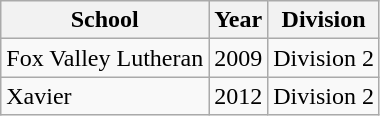<table class="wikitable">
<tr>
<th>School</th>
<th>Year</th>
<th>Division</th>
</tr>
<tr>
<td>Fox Valley Lutheran</td>
<td>2009</td>
<td>Division 2</td>
</tr>
<tr>
<td>Xavier</td>
<td>2012</td>
<td>Division 2</td>
</tr>
</table>
